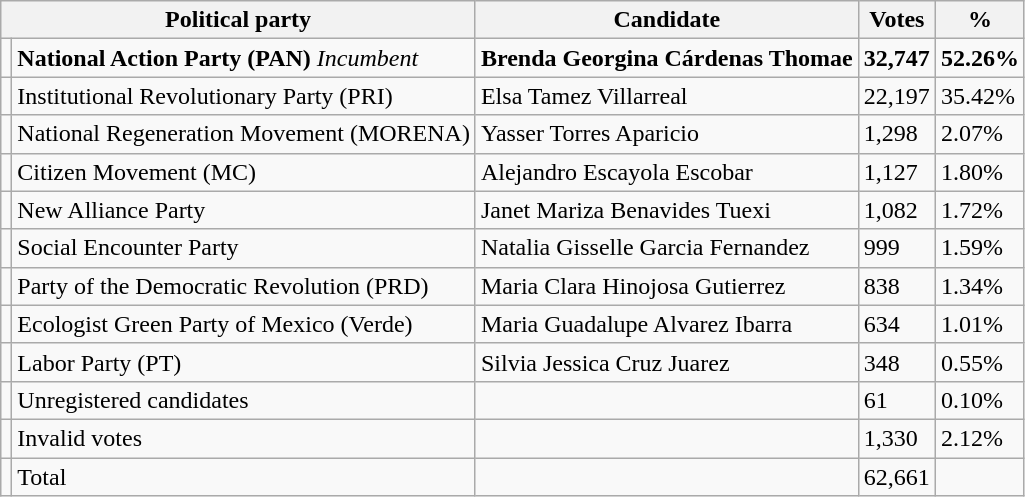<table class="wikitable">
<tr>
<th colspan="2">Political party</th>
<th>Candidate</th>
<th>Votes</th>
<th>%</th>
</tr>
<tr>
<td></td>
<td><strong>National Action Party (PAN)</strong> <em>Incumbent</em></td>
<td><strong>Brenda Georgina Cárdenas Thomae</strong></td>
<td><strong>32,747</strong></td>
<td><strong>52.26%</strong></td>
</tr>
<tr>
<td></td>
<td>Institutional Revolutionary Party (PRI)</td>
<td>Elsa Tamez Villarreal</td>
<td>22,197</td>
<td>35.42%</td>
</tr>
<tr>
<td></td>
<td>National Regeneration Movement (MORENA)</td>
<td>Yasser Torres Aparicio</td>
<td>1,298</td>
<td>2.07%</td>
</tr>
<tr>
<td></td>
<td>Citizen Movement (MC)</td>
<td>Alejandro Escayola Escobar</td>
<td>1,127</td>
<td>1.80%</td>
</tr>
<tr>
<td></td>
<td>New Alliance Party</td>
<td>Janet Mariza Benavides Tuexi</td>
<td>1,082</td>
<td>1.72%</td>
</tr>
<tr>
<td></td>
<td>Social Encounter Party</td>
<td>Natalia Gisselle Garcia Fernandez</td>
<td>999</td>
<td>1.59%</td>
</tr>
<tr>
<td></td>
<td>Party of the Democratic Revolution (PRD)</td>
<td>Maria Clara Hinojosa Gutierrez</td>
<td>838</td>
<td>1.34%</td>
</tr>
<tr>
<td></td>
<td>Ecologist Green Party of Mexico (Verde)</td>
<td>Maria Guadalupe Alvarez Ibarra</td>
<td>634</td>
<td>1.01%</td>
</tr>
<tr>
<td></td>
<td>Labor Party (PT)</td>
<td>Silvia Jessica Cruz Juarez</td>
<td>348</td>
<td>0.55%</td>
</tr>
<tr>
<td></td>
<td>Unregistered candidates</td>
<td></td>
<td>61</td>
<td>0.10%</td>
</tr>
<tr>
<td></td>
<td>Invalid votes</td>
<td></td>
<td>1,330</td>
<td>2.12%</td>
</tr>
<tr>
<td></td>
<td>Total</td>
<td></td>
<td>62,661</td>
<td></td>
</tr>
</table>
